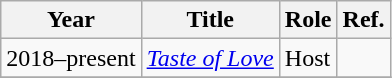<table class="wikitable">
<tr>
<th>Year</th>
<th>Title</th>
<th>Role</th>
<th>Ref.</th>
</tr>
<tr>
<td>2018–present</td>
<td><em><a href='#'>Taste of Love</a></em></td>
<td>Host</td>
<td></td>
</tr>
<tr>
</tr>
</table>
